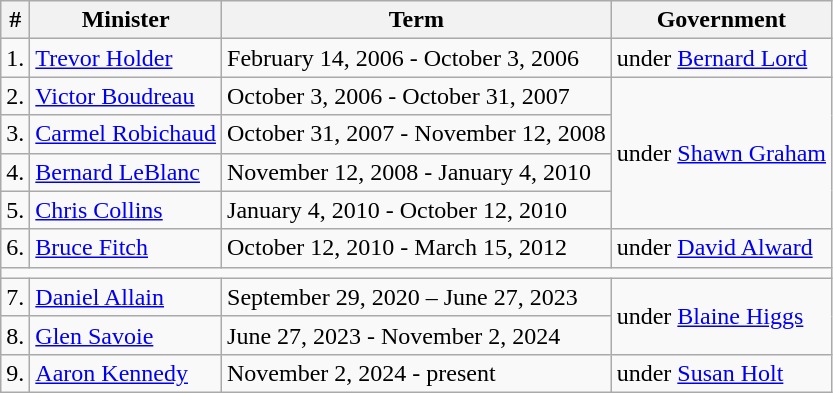<table class="wikitable">
<tr>
<th>#</th>
<th>Minister</th>
<th>Term</th>
<th>Government</th>
</tr>
<tr>
<td>1.</td>
<td><a href='#'>Trevor Holder</a></td>
<td>February 14, 2006 - October 3, 2006</td>
<td>under <a href='#'>Bernard Lord</a></td>
</tr>
<tr>
<td>2.</td>
<td><a href='#'>Victor Boudreau</a></td>
<td>October 3, 2006 - October 31, 2007</td>
<td rowspan=4>under <a href='#'>Shawn Graham</a></td>
</tr>
<tr>
<td>3.</td>
<td><a href='#'>Carmel Robichaud</a></td>
<td>October 31, 2007 - November 12, 2008</td>
</tr>
<tr>
<td>4.</td>
<td><a href='#'>Bernard LeBlanc</a></td>
<td>November 12, 2008 - January 4, 2010</td>
</tr>
<tr>
<td>5.</td>
<td><a href='#'>Chris Collins</a></td>
<td>January 4, 2010 - October 12, 2010</td>
</tr>
<tr>
<td>6.</td>
<td><a href='#'>Bruce Fitch</a></td>
<td>October 12, 2010 - March 15, 2012</td>
<td>under <a href='#'>David Alward</a></td>
</tr>
<tr>
<td colspan=4></td>
</tr>
<tr>
<td>7.</td>
<td><a href='#'>Daniel Allain</a></td>
<td>September 29, 2020 – June 27, 2023</td>
<td rowspan=2>under <a href='#'>Blaine Higgs</a></td>
</tr>
<tr>
<td>8.</td>
<td><a href='#'>Glen Savoie</a></td>
<td>June 27, 2023 - November 2, 2024</td>
</tr>
<tr>
<td>9.</td>
<td><a href='#'>Aaron Kennedy</a></td>
<td>November 2, 2024 - present</td>
<td>under <a href='#'>Susan Holt</a></td>
</tr>
</table>
